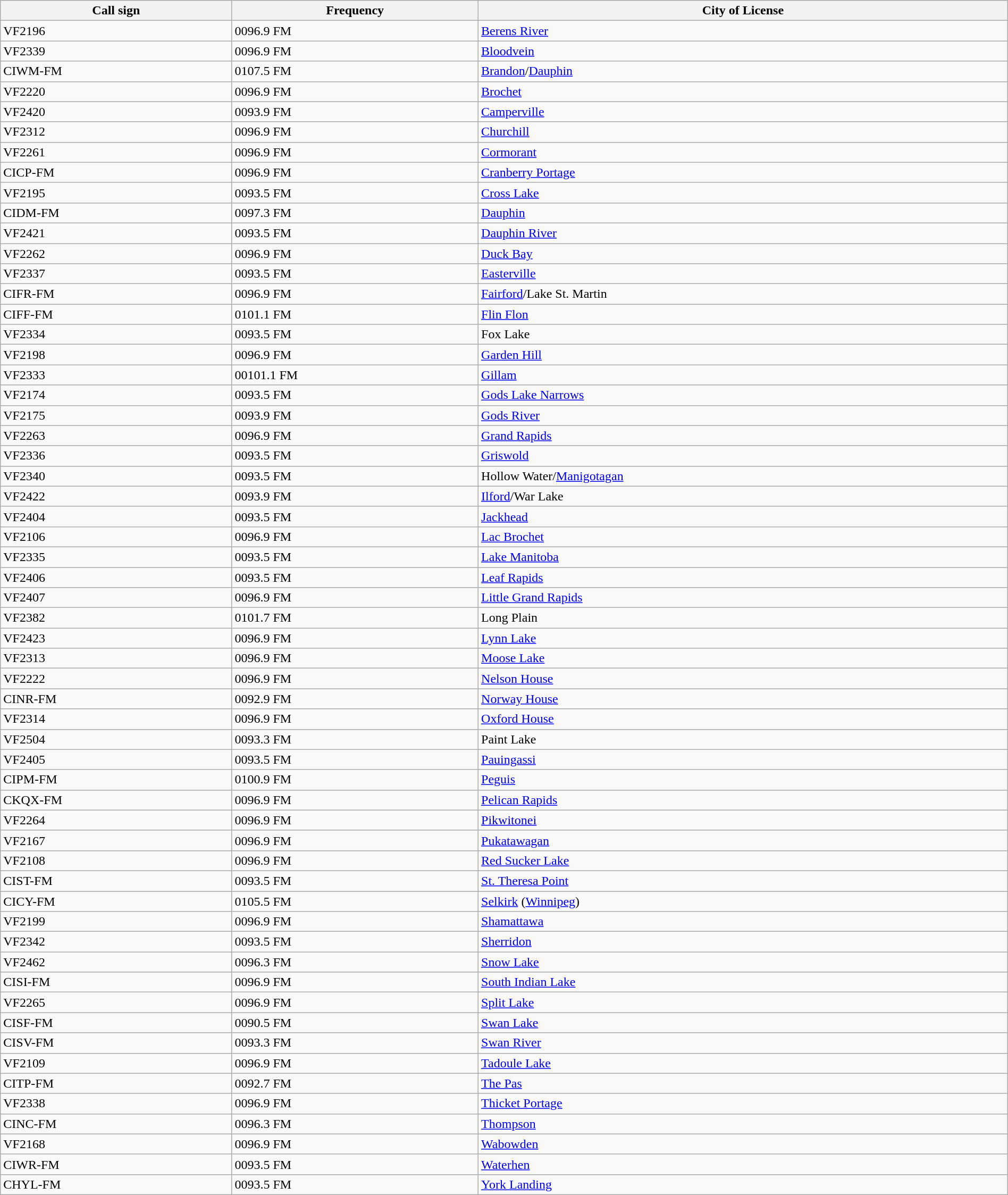<table class="wikitable sortable" width="100%">
<tr>
<th>Call sign</th>
<th>Frequency</th>
<th>City of License</th>
</tr>
<tr>
<td>VF2196</td>
<td><span>00</span>96.9 FM</td>
<td><a href='#'>Berens River</a></td>
</tr>
<tr>
<td>VF2339</td>
<td><span>00</span>96.9 FM</td>
<td><a href='#'>Bloodvein</a></td>
</tr>
<tr>
<td>CIWM-FM</td>
<td><span>0</span>107.5 FM</td>
<td><a href='#'>Brandon</a>/<a href='#'>Dauphin</a></td>
</tr>
<tr>
<td>VF2220</td>
<td><span>00</span>96.9 FM</td>
<td><a href='#'>Brochet</a></td>
</tr>
<tr>
<td>VF2420</td>
<td><span>00</span>93.9 FM</td>
<td><a href='#'>Camperville</a></td>
</tr>
<tr>
<td>VF2312</td>
<td><span>00</span>96.9 FM</td>
<td><a href='#'>Churchill</a></td>
</tr>
<tr>
<td>VF2261</td>
<td><span>00</span>96.9 FM</td>
<td><a href='#'>Cormorant</a></td>
</tr>
<tr>
<td>CICP-FM</td>
<td><span>00</span>96.9 FM</td>
<td><a href='#'>Cranberry Portage</a></td>
</tr>
<tr>
<td>VF2195</td>
<td><span>00</span>93.5 FM</td>
<td><a href='#'>Cross Lake</a></td>
</tr>
<tr>
<td>CIDM-FM</td>
<td><span>00</span>97.3 FM</td>
<td><a href='#'>Dauphin</a></td>
</tr>
<tr>
<td>VF2421</td>
<td><span>00</span>93.5 FM</td>
<td><a href='#'>Dauphin River</a></td>
</tr>
<tr>
<td>VF2262</td>
<td><span>00</span>96.9 FM</td>
<td><a href='#'>Duck Bay</a></td>
</tr>
<tr>
<td>VF2337</td>
<td><span>00</span>93.5 FM</td>
<td><a href='#'>Easterville</a></td>
</tr>
<tr>
<td>CIFR-FM</td>
<td><span>00</span>96.9 FM</td>
<td><a href='#'>Fairford</a>/Lake St. Martin</td>
</tr>
<tr>
<td>CIFF-FM</td>
<td><span>0</span>101.1 FM</td>
<td><a href='#'>Flin Flon</a></td>
</tr>
<tr>
<td>VF2334</td>
<td><span>00</span>93.5 FM</td>
<td>Fox Lake</td>
</tr>
<tr>
<td>VF2198</td>
<td><span>00</span>96.9 FM</td>
<td><a href='#'>Garden Hill</a></td>
</tr>
<tr>
<td>VF2333</td>
<td><span>00</span>101.1 FM</td>
<td><a href='#'>Gillam</a></td>
</tr>
<tr>
<td>VF2174</td>
<td><span>00</span>93.5 FM</td>
<td><a href='#'>Gods Lake Narrows</a></td>
</tr>
<tr>
<td>VF2175</td>
<td><span>00</span>93.9 FM</td>
<td><a href='#'>Gods River</a></td>
</tr>
<tr>
<td>VF2263</td>
<td><span>00</span>96.9 FM</td>
<td><a href='#'>Grand Rapids</a></td>
</tr>
<tr>
<td>VF2336</td>
<td><span>00</span>93.5 FM</td>
<td><a href='#'>Griswold</a></td>
</tr>
<tr>
<td>VF2340</td>
<td><span>00</span>93.5 FM</td>
<td>Hollow Water/<a href='#'>Manigotagan</a></td>
</tr>
<tr>
<td>VF2422</td>
<td><span>00</span>93.9 FM</td>
<td><a href='#'>Ilford</a>/War Lake</td>
</tr>
<tr>
<td>VF2404</td>
<td><span>00</span>93.5 FM</td>
<td><a href='#'>Jackhead</a></td>
</tr>
<tr>
<td>VF2106</td>
<td><span>00</span>96.9 FM</td>
<td><a href='#'>Lac Brochet</a></td>
</tr>
<tr>
<td>VF2335</td>
<td><span>00</span>93.5 FM</td>
<td><a href='#'>Lake Manitoba</a></td>
</tr>
<tr>
<td>VF2406</td>
<td><span>00</span>93.5 FM</td>
<td><a href='#'>Leaf Rapids</a></td>
</tr>
<tr>
<td>VF2407</td>
<td><span>00</span>96.9 FM</td>
<td><a href='#'>Little Grand Rapids</a></td>
</tr>
<tr>
<td>VF2382</td>
<td><span>0</span>101.7 FM</td>
<td>Long Plain</td>
</tr>
<tr>
<td>VF2423</td>
<td><span>00</span>96.9 FM</td>
<td><a href='#'>Lynn Lake</a></td>
</tr>
<tr>
<td>VF2313</td>
<td><span>00</span>96.9 FM</td>
<td><a href='#'>Moose Lake</a></td>
</tr>
<tr>
<td>VF2222</td>
<td><span>00</span>96.9 FM</td>
<td><a href='#'>Nelson House</a></td>
</tr>
<tr>
<td>CINR-FM</td>
<td><span>00</span>92.9 FM</td>
<td><a href='#'>Norway House</a></td>
</tr>
<tr>
<td>VF2314</td>
<td><span>00</span>96.9 FM</td>
<td><a href='#'>Oxford House</a></td>
</tr>
<tr>
<td>VF2504</td>
<td><span>00</span>93.3 FM</td>
<td>Paint Lake</td>
</tr>
<tr>
<td>VF2405</td>
<td><span>00</span>93.5 FM</td>
<td><a href='#'>Pauingassi</a>  </td>
</tr>
<tr>
<td>CIPM-FM</td>
<td><span>0</span>100.9 FM</td>
<td><a href='#'>Peguis</a></td>
</tr>
<tr>
<td>CKQX-FM</td>
<td><span>00</span>96.9 FM</td>
<td><a href='#'>Pelican Rapids</a></td>
</tr>
<tr>
<td>VF2264</td>
<td><span>00</span>96.9 FM</td>
<td><a href='#'>Pikwitonei</a></td>
</tr>
<tr>
<td>VF2167</td>
<td><span>00</span>96.9 FM</td>
<td><a href='#'>Pukatawagan</a>  </td>
</tr>
<tr>
<td>VF2108</td>
<td><span>00</span>96.9 FM</td>
<td><a href='#'>Red Sucker Lake</a></td>
</tr>
<tr>
<td>CIST-FM</td>
<td><span>00</span>93.5 FM</td>
<td><a href='#'>St. Theresa Point</a></td>
</tr>
<tr>
<td>CICY-FM</td>
<td><span>0</span>105.5 FM</td>
<td><a href='#'>Selkirk</a> (<a href='#'>Winnipeg</a>)</td>
</tr>
<tr>
<td>VF2199</td>
<td><span>00</span>96.9 FM</td>
<td><a href='#'>Shamattawa</a></td>
</tr>
<tr>
<td>VF2342</td>
<td><span>00</span>93.5 FM</td>
<td><a href='#'>Sherridon</a>  </td>
</tr>
<tr>
<td>VF2462</td>
<td><span>00</span>96.3 FM</td>
<td><a href='#'>Snow Lake</a></td>
</tr>
<tr>
<td>CISI-FM</td>
<td><span>00</span>96.9 FM</td>
<td><a href='#'>South Indian Lake</a>  </td>
</tr>
<tr>
<td>VF2265</td>
<td><span>00</span>96.9 FM</td>
<td><a href='#'>Split Lake</a></td>
</tr>
<tr>
<td>CISF-FM</td>
<td><span>00</span>90.5 FM</td>
<td><a href='#'>Swan Lake</a></td>
</tr>
<tr>
<td>CISV-FM</td>
<td><span>00</span>93.3 FM</td>
<td><a href='#'>Swan River</a></td>
</tr>
<tr>
<td>VF2109</td>
<td><span>00</span>96.9 FM</td>
<td><a href='#'>Tadoule Lake</a></td>
</tr>
<tr>
<td>CITP-FM</td>
<td><span>00</span>92.7 FM</td>
<td><a href='#'>The Pas</a></td>
</tr>
<tr>
<td>VF2338</td>
<td><span>00</span>96.9 FM</td>
<td><a href='#'>Thicket Portage</a></td>
</tr>
<tr>
<td>CINC-FM</td>
<td><span>00</span>96.3 FM</td>
<td><a href='#'>Thompson</a>   </td>
</tr>
<tr>
<td>VF2168</td>
<td><span>00</span>96.9 FM</td>
<td><a href='#'>Wabowden</a></td>
</tr>
<tr>
<td>CIWR-FM</td>
<td><span>00</span>93.5 FM</td>
<td><a href='#'>Waterhen</a></td>
</tr>
<tr>
<td>CHYL-FM</td>
<td><span>00</span>93.5 FM</td>
<td><a href='#'>York Landing</a></td>
</tr>
</table>
